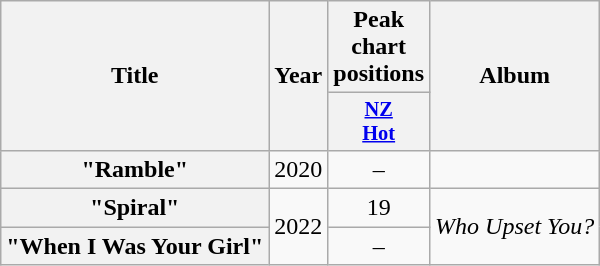<table class="wikitable plainrowheaders" style="text-align:center;">
<tr>
<th scope="col" rowspan="2">Title</th>
<th scope="col" rowspan="2">Year</th>
<th scope="col" colspan="1">Peak chart positions</th>
<th scope="col" rowspan="2">Album</th>
</tr>
<tr>
<th scope="col" style="width:3em;font-size:85%;"><a href='#'>NZ<br>Hot</a><br></th>
</tr>
<tr>
<th scope="row">"Ramble"</th>
<td>2020</td>
<td>–</td>
<td></td>
</tr>
<tr>
<th scope="row">"Spiral"</th>
<td rowspan="2">2022</td>
<td>19</td>
<td rowspan="2"><em>Who Upset You?</em></td>
</tr>
<tr>
<th scope="row">"When I Was Your Girl"</th>
<td>–</td>
</tr>
</table>
